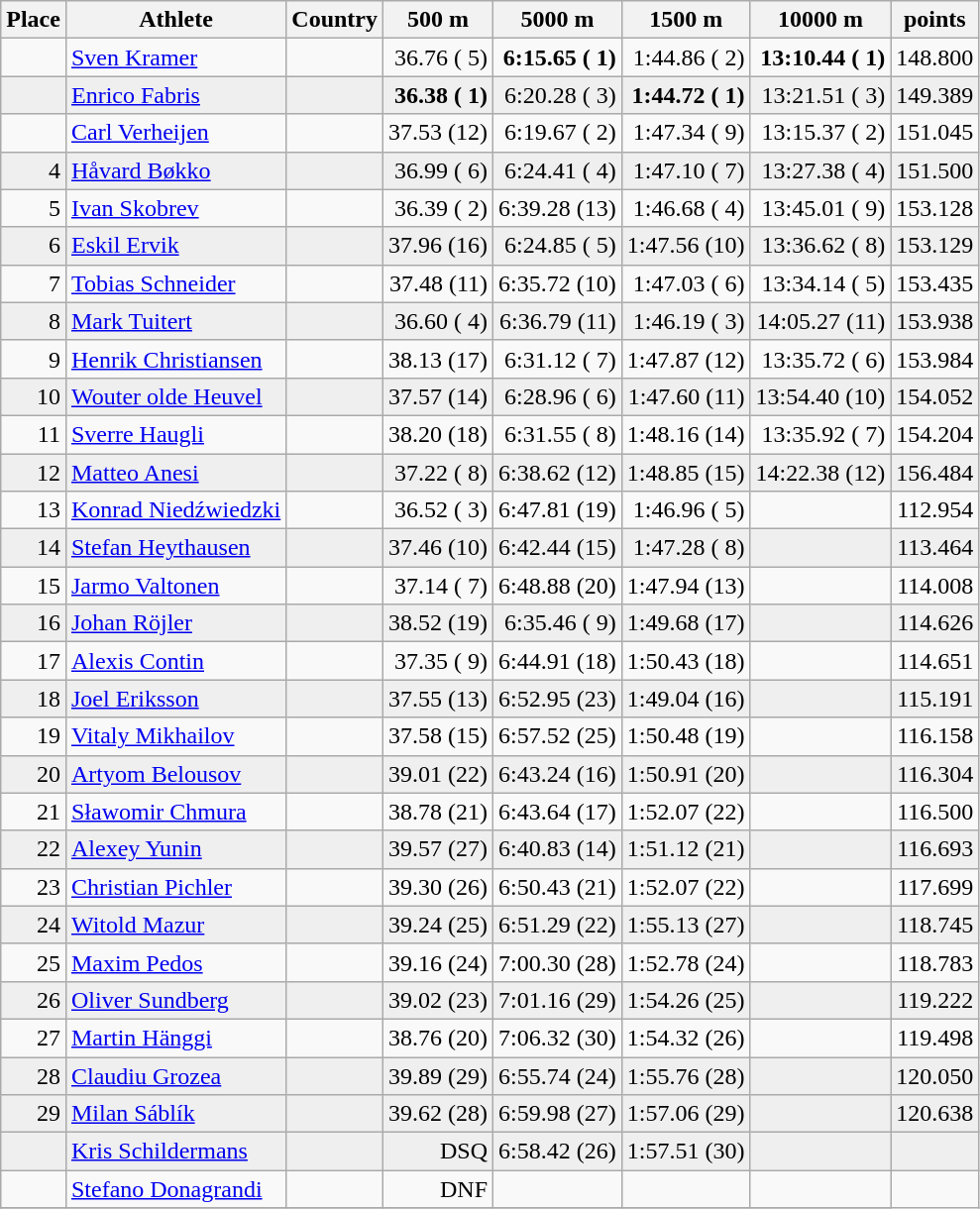<table class="wikitable">
<tr>
<th>Place</th>
<th>Athlete</th>
<th>Country</th>
<th>500 m</th>
<th>5000 m</th>
<th>1500 m</th>
<th>10000 m</th>
<th>points</th>
</tr>
<tr align="right">
<td></td>
<td align="left"><a href='#'>Sven Kramer</a></td>
<td align="left"></td>
<td>36.76 ( 5)</td>
<td><strong>6:15.65 ( 1)</strong></td>
<td>1:44.86 ( 2)</td>
<td><strong>13:10.44 ( 1)</strong></td>
<td>148.800</td>
</tr>
<tr align="right" bgcolor="#EFEFEF">
<td></td>
<td align="left"><a href='#'>Enrico Fabris</a></td>
<td align="left"></td>
<td><strong>36.38 ( 1)</strong></td>
<td>6:20.28 ( 3)</td>
<td><strong>1:44.72 ( 1)</strong></td>
<td>13:21.51 ( 3)</td>
<td>149.389</td>
</tr>
<tr align="right">
<td></td>
<td align="left"><a href='#'>Carl Verheijen</a></td>
<td align="left"></td>
<td>37.53 (12)</td>
<td>6:19.67 ( 2)</td>
<td>1:47.34 ( 9)</td>
<td>13:15.37 ( 2)</td>
<td>151.045</td>
</tr>
<tr align="right" bgcolor="#EFEFEF">
<td>4</td>
<td align="left"><a href='#'>Håvard Bøkko</a></td>
<td align="left"></td>
<td>36.99 ( 6)</td>
<td>6:24.41 ( 4)</td>
<td>1:47.10 ( 7)</td>
<td>13:27.38 ( 4)</td>
<td>151.500</td>
</tr>
<tr align="right">
<td>5</td>
<td align="left"><a href='#'>Ivan Skobrev</a></td>
<td align="left"></td>
<td>36.39 ( 2)</td>
<td>6:39.28 (13)</td>
<td>1:46.68 ( 4)</td>
<td>13:45.01 ( 9)</td>
<td>153.128</td>
</tr>
<tr align="right" bgcolor="#EFEFEF">
<td>6</td>
<td align="left"><a href='#'>Eskil Ervik</a></td>
<td align="left"></td>
<td>37.96 (16)</td>
<td>6:24.85 ( 5)</td>
<td>1:47.56 (10)</td>
<td>13:36.62 ( 8)</td>
<td>153.129</td>
</tr>
<tr align="right">
<td>7</td>
<td align="left"><a href='#'>Tobias Schneider</a></td>
<td align="left"></td>
<td>37.48 (11)</td>
<td>6:35.72 (10)</td>
<td>1:47.03 ( 6)</td>
<td>13:34.14 ( 5)</td>
<td>153.435</td>
</tr>
<tr align="right" bgcolor="#EFEFEF">
<td>8</td>
<td align="left"><a href='#'>Mark Tuitert</a></td>
<td align="left"></td>
<td>36.60 ( 4)</td>
<td>6:36.79 (11)</td>
<td>1:46.19 ( 3)</td>
<td>14:05.27 (11)</td>
<td>153.938</td>
</tr>
<tr align="right">
<td>9</td>
<td align="left"><a href='#'>Henrik Christiansen</a></td>
<td align="left"></td>
<td>38.13 (17)</td>
<td>6:31.12 ( 7)</td>
<td>1:47.87 (12)</td>
<td>13:35.72 ( 6)</td>
<td>153.984</td>
</tr>
<tr align="right" bgcolor="#EFEFEF">
<td>10</td>
<td align="left"><a href='#'>Wouter olde Heuvel</a></td>
<td align="left"></td>
<td>37.57 (14)</td>
<td>6:28.96 ( 6)</td>
<td>1:47.60 (11)</td>
<td>13:54.40 (10)</td>
<td>154.052</td>
</tr>
<tr align="right">
<td>11</td>
<td align="left"><a href='#'>Sverre Haugli</a></td>
<td align="left"></td>
<td>38.20 (18)</td>
<td>6:31.55 ( 8)</td>
<td>1:48.16 (14)</td>
<td>13:35.92 ( 7)</td>
<td>154.204</td>
</tr>
<tr align="right" bgcolor="#EFEFEF">
<td>12</td>
<td align="left"><a href='#'>Matteo Anesi</a></td>
<td align="left"></td>
<td>37.22 ( 8)</td>
<td>6:38.62 (12)</td>
<td>1:48.85 (15)</td>
<td>14:22.38 (12)</td>
<td>156.484</td>
</tr>
<tr align="right">
<td>13</td>
<td align="left"><a href='#'>Konrad Niedźwiedzki</a></td>
<td align="left"></td>
<td>36.52 ( 3)</td>
<td>6:47.81 (19)</td>
<td>1:46.96 ( 5)</td>
<td></td>
<td>112.954</td>
</tr>
<tr align="right" bgcolor="#EFEFEF">
<td>14</td>
<td align="left"><a href='#'>Stefan Heythausen</a></td>
<td align="left"></td>
<td>37.46 (10)</td>
<td>6:42.44 (15)</td>
<td>1:47.28 ( 8)</td>
<td></td>
<td>113.464</td>
</tr>
<tr align="right">
<td>15</td>
<td align="left"><a href='#'>Jarmo Valtonen</a></td>
<td align="left"></td>
<td>37.14 ( 7)</td>
<td>6:48.88 (20)</td>
<td>1:47.94 (13)</td>
<td></td>
<td>114.008</td>
</tr>
<tr align="right" bgcolor="#EFEFEF">
<td>16</td>
<td align="left"><a href='#'>Johan Röjler</a></td>
<td align="left"></td>
<td>38.52 (19)</td>
<td>6:35.46 ( 9)</td>
<td>1:49.68 (17)</td>
<td></td>
<td>114.626</td>
</tr>
<tr align="right">
<td>17</td>
<td align="left"><a href='#'>Alexis Contin</a></td>
<td align="left"></td>
<td>37.35 ( 9)</td>
<td>6:44.91 (18)</td>
<td>1:50.43 (18)</td>
<td></td>
<td>114.651</td>
</tr>
<tr align="right" bgcolor="#EFEFEF">
<td>18</td>
<td align="left"><a href='#'>Joel Eriksson</a></td>
<td align="left"></td>
<td>37.55 (13)</td>
<td>6:52.95 (23)</td>
<td>1:49.04 (16)</td>
<td></td>
<td>115.191</td>
</tr>
<tr align="right">
<td>19</td>
<td align="left"><a href='#'>Vitaly Mikhailov</a></td>
<td align="left"></td>
<td>37.58 (15)</td>
<td>6:57.52 (25)</td>
<td>1:50.48 (19)</td>
<td></td>
<td>116.158</td>
</tr>
<tr align="right" bgcolor="#EFEFEF">
<td>20</td>
<td align="left"><a href='#'>Artyom Belousov</a></td>
<td align="left"></td>
<td>39.01 (22)</td>
<td>6:43.24 (16)</td>
<td>1:50.91 (20)</td>
<td></td>
<td>116.304</td>
</tr>
<tr align="right">
<td>21</td>
<td align="left"><a href='#'>Sławomir Chmura</a></td>
<td align="left"></td>
<td>38.78 (21)</td>
<td>6:43.64 (17)</td>
<td>1:52.07 (22)</td>
<td></td>
<td>116.500</td>
</tr>
<tr align="right" bgcolor="#EFEFEF">
<td>22</td>
<td align="left"><a href='#'>Alexey Yunin</a></td>
<td align="left"></td>
<td>39.57 (27)</td>
<td>6:40.83 (14)</td>
<td>1:51.12 (21)</td>
<td></td>
<td>116.693</td>
</tr>
<tr align="right">
<td>23</td>
<td align="left"><a href='#'>Christian Pichler</a></td>
<td align="left"></td>
<td>39.30 (26)</td>
<td>6:50.43 (21)</td>
<td>1:52.07 (22)</td>
<td></td>
<td>117.699</td>
</tr>
<tr align="right" bgcolor="#EFEFEF">
<td>24</td>
<td align="left"><a href='#'>Witold Mazur</a></td>
<td align="left"></td>
<td>39.24 (25)</td>
<td>6:51.29 (22)</td>
<td>1:55.13 (27)</td>
<td></td>
<td>118.745</td>
</tr>
<tr align="right">
<td>25</td>
<td align="left"><a href='#'>Maxim Pedos</a></td>
<td align="left"></td>
<td>39.16 (24)</td>
<td>7:00.30 (28)</td>
<td>1:52.78 (24)</td>
<td></td>
<td>118.783</td>
</tr>
<tr align="right" bgcolor="#EFEFEF">
<td>26</td>
<td align="left"><a href='#'>Oliver Sundberg</a></td>
<td align="left"></td>
<td>39.02 (23)</td>
<td>7:01.16 (29)</td>
<td>1:54.26 (25)</td>
<td></td>
<td>119.222</td>
</tr>
<tr align="right">
<td>27</td>
<td align="left"><a href='#'>Martin Hänggi</a></td>
<td align="left"></td>
<td>38.76 (20)</td>
<td>7:06.32 (30)</td>
<td>1:54.32 (26)</td>
<td></td>
<td>119.498</td>
</tr>
<tr align="right" bgcolor="#EFEFEF">
<td>28</td>
<td align="left"><a href='#'>Claudiu Grozea</a></td>
<td align="left"></td>
<td>39.89 (29)</td>
<td>6:55.74 (24)</td>
<td>1:55.76 (28)</td>
<td></td>
<td>120.050</td>
</tr>
<tr align="right" bgcolor="#EFEFEF">
<td>29</td>
<td align="left"><a href='#'>Milan Sáblík</a></td>
<td align="left"></td>
<td>39.62 (28)</td>
<td>6:59.98 (27)</td>
<td>1:57.06 (29)</td>
<td></td>
<td>120.638</td>
</tr>
<tr align="right" bgcolor="#EFEFEF">
<td></td>
<td align="left"><a href='#'>Kris Schildermans</a></td>
<td align="left"></td>
<td>DSQ</td>
<td>6:58.42 (26)</td>
<td>1:57.51 (30)</td>
<td></td>
<td></td>
</tr>
<tr align="right">
<td></td>
<td align="left"><a href='#'>Stefano Donagrandi</a></td>
<td align="left"></td>
<td>DNF</td>
<td></td>
<td></td>
<td></td>
</tr>
<tr>
</tr>
</table>
